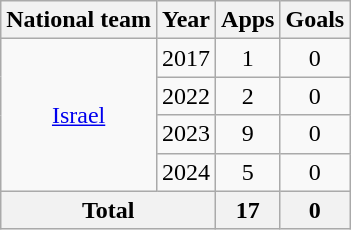<table class=wikitable style=text-align:center>
<tr>
<th>National team</th>
<th>Year</th>
<th>Apps</th>
<th>Goals</th>
</tr>
<tr>
<td rowspan="4"><a href='#'>Israel</a></td>
<td>2017</td>
<td>1</td>
<td>0</td>
</tr>
<tr>
<td>2022</td>
<td>2</td>
<td>0</td>
</tr>
<tr>
<td>2023</td>
<td>9</td>
<td>0</td>
</tr>
<tr>
<td>2024</td>
<td>5</td>
<td>0</td>
</tr>
<tr>
<th colspan="2">Total</th>
<th>17</th>
<th>0</th>
</tr>
</table>
